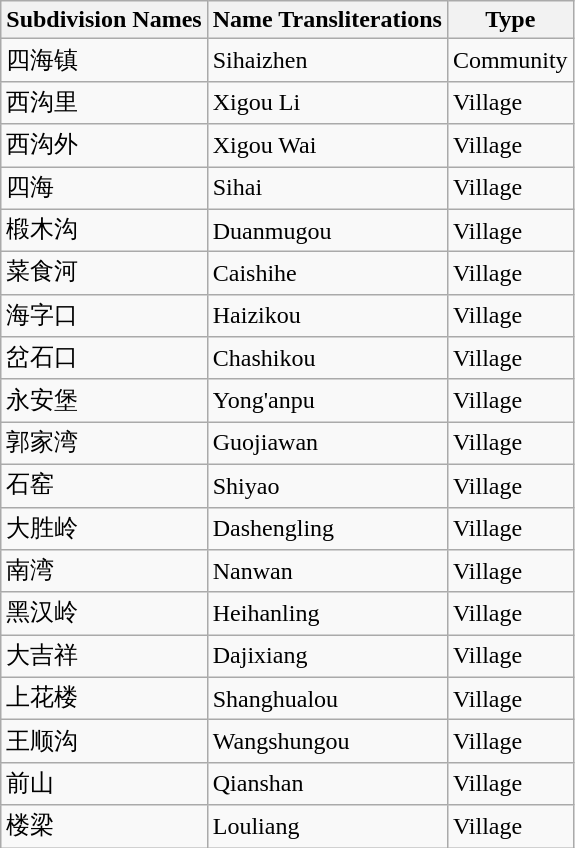<table class="wikitable sortable">
<tr>
<th>Subdivision Names</th>
<th>Name Transliterations</th>
<th>Type</th>
</tr>
<tr>
<td>四海镇</td>
<td>Sihaizhen</td>
<td>Community</td>
</tr>
<tr>
<td>西沟里</td>
<td>Xigou Li</td>
<td>Village</td>
</tr>
<tr>
<td>西沟外</td>
<td>Xigou Wai</td>
<td>Village</td>
</tr>
<tr>
<td>四海</td>
<td>Sihai</td>
<td>Village</td>
</tr>
<tr>
<td>椴木沟</td>
<td>Duanmugou</td>
<td>Village</td>
</tr>
<tr>
<td>菜食河</td>
<td>Caishihe</td>
<td>Village</td>
</tr>
<tr>
<td>海字口</td>
<td>Haizikou</td>
<td>Village</td>
</tr>
<tr>
<td>岔石口</td>
<td>Chashikou</td>
<td>Village</td>
</tr>
<tr>
<td>永安堡</td>
<td>Yong'anpu</td>
<td>Village</td>
</tr>
<tr>
<td>郭家湾</td>
<td>Guojiawan</td>
<td>Village</td>
</tr>
<tr>
<td>石窑</td>
<td>Shiyao</td>
<td>Village</td>
</tr>
<tr>
<td>大胜岭</td>
<td>Dashengling</td>
<td>Village</td>
</tr>
<tr>
<td>南湾</td>
<td>Nanwan</td>
<td>Village</td>
</tr>
<tr>
<td>黑汉岭</td>
<td>Heihanling</td>
<td>Village</td>
</tr>
<tr>
<td>大吉祥</td>
<td>Dajixiang</td>
<td>Village</td>
</tr>
<tr>
<td>上花楼</td>
<td>Shanghualou</td>
<td>Village</td>
</tr>
<tr>
<td>王顺沟</td>
<td>Wangshungou</td>
<td>Village</td>
</tr>
<tr>
<td>前山</td>
<td>Qianshan</td>
<td>Village</td>
</tr>
<tr>
<td>楼梁</td>
<td>Louliang</td>
<td>Village</td>
</tr>
</table>
